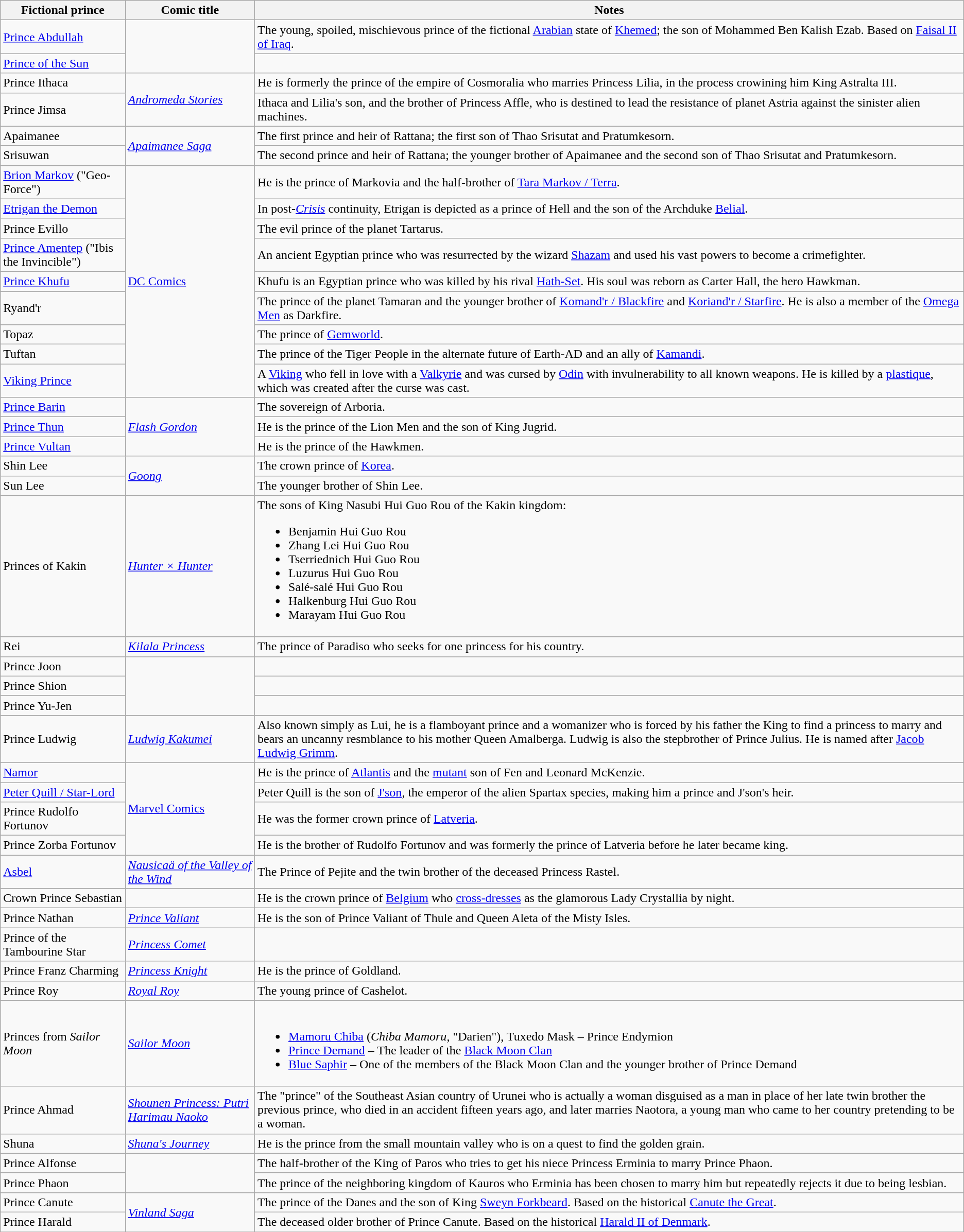<table class="wikitable sortable">
<tr>
<th>Fictional prince</th>
<th>Comic title</th>
<th class="unsortable">Notes</th>
</tr>
<tr>
<td><a href='#'>Prince Abdullah</a></td>
<td rowspan="2"><em></em></td>
<td>The young, spoiled, mischievous prince of the fictional <a href='#'>Arabian</a> state of <a href='#'>Khemed</a>; the son of Mohammed Ben Kalish Ezab. Based on <a href='#'>Faisal II of Iraq</a>.</td>
</tr>
<tr>
<td><a href='#'>Prince of the Sun</a></td>
<td></td>
</tr>
<tr>
<td>Prince Ithaca</td>
<td rowspan="2"><em><a href='#'>Andromeda Stories</a></em></td>
<td>He is formerly the prince of the empire of Cosmoralia who marries Princess Lilia, in the process crowining him King Astralta III.</td>
</tr>
<tr>
<td>Prince Jimsa</td>
<td>Ithaca and Lilia's son, and the brother of Princess Affle, who is destined to lead the resistance of planet Astria against the sinister alien machines.</td>
</tr>
<tr>
<td>Apaimanee</td>
<td rowspan="2"><em><a href='#'>Apaimanee Saga</a></em></td>
<td>The first prince and heir of Rattana; the first son of Thao Srisutat and Pratumkesorn.</td>
</tr>
<tr>
<td>Srisuwan</td>
<td>The second prince and heir of Rattana; the younger brother of Apaimanee and the second son of Thao Srisutat and Pratumkesorn.</td>
</tr>
<tr>
<td><a href='#'>Brion Markov</a> ("Geo-Force")</td>
<td rowspan="9"><a href='#'>DC Comics</a></td>
<td>He is the prince of Markovia and the half-brother of <a href='#'>Tara Markov / Terra</a>.</td>
</tr>
<tr>
<td><a href='#'>Etrigan the Demon</a></td>
<td>In post-<em><a href='#'>Crisis</a></em> continuity, Etrigan is depicted as a prince of Hell and the son of the Archduke <a href='#'>Belial</a>.</td>
</tr>
<tr>
<td>Prince Evillo</td>
<td>The evil prince of the planet Tartarus.</td>
</tr>
<tr>
<td><a href='#'>Prince Amentep</a> ("Ibis the Invincible")</td>
<td>An ancient Egyptian prince who was resurrected by the wizard <a href='#'>Shazam</a> and used his vast powers to become a crimefighter.</td>
</tr>
<tr>
<td><a href='#'>Prince Khufu</a></td>
<td>Khufu is an Egyptian prince who was killed by his rival <a href='#'>Hath-Set</a>. His soul was reborn as Carter Hall, the hero Hawkman.</td>
</tr>
<tr>
<td>Ryand'r</td>
<td>The prince of the planet Tamaran and the younger brother of <a href='#'>Komand'r / Blackfire</a> and <a href='#'>Koriand'r / Starfire</a>. He is also a member of the <a href='#'>Omega Men</a> as Darkfire.</td>
</tr>
<tr>
<td>Topaz</td>
<td>The prince of <a href='#'>Gemworld</a>.</td>
</tr>
<tr>
<td>Tuftan</td>
<td>The prince of the Tiger People in the alternate future of Earth-AD and an ally of <a href='#'>Kamandi</a>.</td>
</tr>
<tr>
<td><a href='#'>Viking Prince</a></td>
<td>A <a href='#'>Viking</a> who fell in love with a <a href='#'>Valkyrie</a> and was cursed by <a href='#'>Odin</a> with invulnerability to all known weapons. He is killed by a <a href='#'>plastique</a>, which was created after the curse was cast.</td>
</tr>
<tr>
<td><a href='#'>Prince Barin</a></td>
<td rowspan="3"><em><a href='#'>Flash Gordon</a></em></td>
<td>The sovereign of Arboria.</td>
</tr>
<tr>
<td><a href='#'>Prince Thun</a></td>
<td>He is the prince of the Lion Men and the son of King Jugrid.</td>
</tr>
<tr>
<td><a href='#'>Prince Vultan</a></td>
<td>He is the prince of the Hawkmen.</td>
</tr>
<tr>
<td>Shin Lee</td>
<td rowspan="2"><em><a href='#'>Goong</a></em></td>
<td>The crown prince of <a href='#'>Korea</a>.</td>
</tr>
<tr>
<td>Sun Lee</td>
<td>The younger brother of Shin Lee.</td>
</tr>
<tr>
<td>Princes of Kakin</td>
<td><em><a href='#'>Hunter × Hunter</a></em></td>
<td>The sons of King Nasubi Hui Guo Rou of the Kakin kingdom:<br><ul><li>Benjamin Hui Guo Rou</li><li>Zhang Lei Hui Guo Rou</li><li>Tserriednich Hui Guo Rou</li><li>Luzurus Hui Guo Rou</li><li>Salé-salé Hui Guo Rou</li><li>Halkenburg Hui Guo Rou</li><li>Marayam Hui Guo Rou</li></ul></td>
</tr>
<tr>
<td>Rei</td>
<td><em><a href='#'>Kilala Princess</a></em></td>
<td>The prince of Paradiso who seeks for one princess for his country.</td>
</tr>
<tr>
<td>Prince Joon</td>
<td rowspan="3"><em></em></td>
<td></td>
</tr>
<tr>
<td>Prince Shion</td>
<td></td>
</tr>
<tr>
<td>Prince Yu-Jen</td>
<td></td>
</tr>
<tr>
<td>Prince Ludwig</td>
<td><em><a href='#'>Ludwig Kakumei</a></em></td>
<td>Also known simply as Lui, he is a flamboyant prince and a womanizer who is forced by his father the King to find a princess to marry and bears an uncanny resmblance to his mother Queen Amalberga. Ludwig is also the stepbrother of Prince Julius. He is named after <a href='#'>Jacob Ludwig Grimm</a>.</td>
</tr>
<tr>
<td><a href='#'>Namor</a></td>
<td rowspan="4"><a href='#'>Marvel Comics</a></td>
<td>He is the prince of <a href='#'>Atlantis</a> and the <a href='#'>mutant</a> son of Fen and Leonard McKenzie.</td>
</tr>
<tr>
<td><a href='#'>Peter Quill / Star-Lord</a></td>
<td>Peter Quill is the son of <a href='#'>J'son</a>, the emperor of the alien Spartax species, making him a prince and J'son's heir.</td>
</tr>
<tr>
<td>Prince Rudolfo Fortunov</td>
<td>He was the former crown prince of <a href='#'>Latveria</a>.</td>
</tr>
<tr>
<td>Prince Zorba Fortunov</td>
<td>He is the brother of Rudolfo Fortunov and was formerly the prince of Latveria before he later became king.</td>
</tr>
<tr>
<td><a href='#'>Asbel</a></td>
<td><em><a href='#'>Nausicaä of the Valley of the Wind</a></em></td>
<td>The Prince of Pejite and the twin brother of the deceased Princess Rastel.</td>
</tr>
<tr>
<td>Crown Prince Sebastian</td>
<td><em></em></td>
<td>He is the crown prince of <a href='#'>Belgium</a> who <a href='#'>cross-dresses</a> as the glamorous Lady Crystallia by night.</td>
</tr>
<tr>
<td>Prince Nathan</td>
<td><em><a href='#'>Prince Valiant</a></em></td>
<td>He is the son of Prince Valiant of Thule and Queen Aleta of the Misty Isles.</td>
</tr>
<tr>
<td>Prince of the Tambourine Star</td>
<td><em><a href='#'>Princess Comet</a></em></td>
<td></td>
</tr>
<tr>
<td>Prince Franz Charming</td>
<td><em><a href='#'>Princess Knight</a></em></td>
<td>He is the prince of Goldland.</td>
</tr>
<tr>
<td>Prince Roy</td>
<td><em><a href='#'>Royal Roy</a></em></td>
<td>The young prince of Cashelot.</td>
</tr>
<tr>
<td>Princes from <em>Sailor Moon</em></td>
<td><em><a href='#'>Sailor Moon</a></em></td>
<td><br><ul><li><a href='#'>Mamoru Chiba</a> (<em>Chiba Mamoru</em>, "Darien"), Tuxedo Mask – Prince Endymion</li><li><a href='#'>Prince Demand</a> – The leader of the <a href='#'>Black Moon Clan</a></li><li><a href='#'>Blue Saphir</a> – One of the members of the Black Moon Clan and the younger brother of Prince Demand</li></ul></td>
</tr>
<tr>
<td>Prince Ahmad</td>
<td><em><a href='#'>Shounen Princess: Putri Harimau Naoko</a></em></td>
<td>The "prince" of the Southeast Asian country of Urunei who is actually a woman disguised as a man in place of her late twin brother the previous prince, who died in an accident fifteen years ago, and later marries Naotora, a young man who came to her country pretending to be a woman.</td>
</tr>
<tr>
<td>Shuna</td>
<td><em><a href='#'>Shuna's Journey</a></em></td>
<td>He is the prince from the small mountain valley who is on a quest to find the golden grain.</td>
</tr>
<tr>
<td>Prince Alfonse</td>
<td rowspan="2"><em></em></td>
<td>The half-brother of the King of Paros who tries to get his niece Princess Erminia to marry Prince Phaon.</td>
</tr>
<tr>
<td>Prince Phaon</td>
<td>The prince of the neighboring kingdom of Kauros who Erminia has been chosen to marry him but repeatedly rejects it due to being lesbian.</td>
</tr>
<tr>
<td>Prince Canute</td>
<td rowspan="2"><em><a href='#'>Vinland Saga</a></em></td>
<td>The prince of the Danes and the son of King <a href='#'>Sweyn Forkbeard</a>. Based on the historical <a href='#'>Canute the Great</a>.</td>
</tr>
<tr>
<td>Prince Harald</td>
<td>The deceased older brother of Prince Canute. Based on the historical <a href='#'>Harald II of Denmark</a>.</td>
</tr>
<tr>
</tr>
</table>
